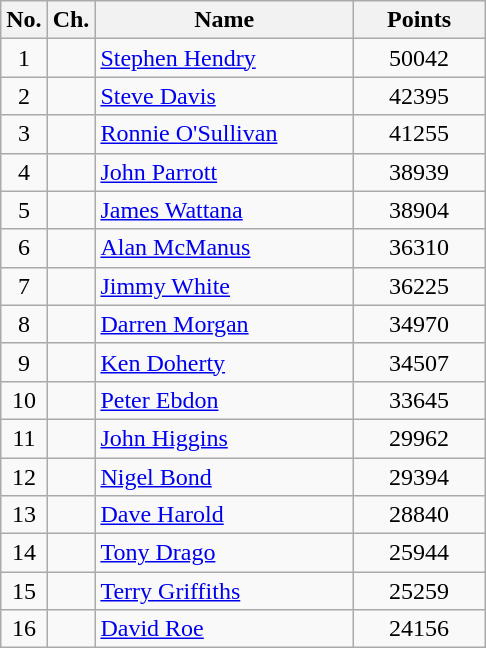<table class="wikitable" style="text-align: center;">
<tr>
<th>No.</th>
<th>Ch.</th>
<th width=165>Name</th>
<th width=80>Points</th>
</tr>
<tr>
<td>1</td>
<td></td>
<td style="text-align:left;"> <a href='#'>Stephen Hendry</a></td>
<td>50042</td>
</tr>
<tr>
<td>2</td>
<td></td>
<td style="text-align:left;"> <a href='#'>Steve Davis</a></td>
<td>42395</td>
</tr>
<tr>
<td>3</td>
<td></td>
<td style="text-align:left;"> <a href='#'>Ronnie O'Sullivan</a></td>
<td>41255</td>
</tr>
<tr>
<td>4</td>
<td></td>
<td style="text-align:left;"> <a href='#'>John Parrott</a></td>
<td>38939</td>
</tr>
<tr>
<td>5</td>
<td></td>
<td style="text-align:left;"> <a href='#'>James Wattana</a></td>
<td>38904</td>
</tr>
<tr>
<td>6</td>
<td></td>
<td style="text-align:left;"> <a href='#'>Alan McManus</a></td>
<td>36310</td>
</tr>
<tr>
<td>7</td>
<td></td>
<td style="text-align:left;"> <a href='#'>Jimmy White</a></td>
<td>36225</td>
</tr>
<tr>
<td>8</td>
<td></td>
<td style="text-align:left;"> <a href='#'>Darren Morgan</a></td>
<td>34970</td>
</tr>
<tr>
<td>9</td>
<td></td>
<td style="text-align:left;"> <a href='#'>Ken Doherty</a></td>
<td>34507</td>
</tr>
<tr>
<td>10</td>
<td></td>
<td style="text-align:left;"> <a href='#'>Peter Ebdon</a></td>
<td>33645</td>
</tr>
<tr>
<td>11</td>
<td></td>
<td style="text-align:left;"> <a href='#'>John Higgins</a></td>
<td>29962</td>
</tr>
<tr>
<td>12</td>
<td></td>
<td style="text-align:left;"> <a href='#'>Nigel Bond</a></td>
<td>29394</td>
</tr>
<tr>
<td>13</td>
<td></td>
<td style="text-align:left;"> <a href='#'>Dave Harold</a></td>
<td>28840</td>
</tr>
<tr>
<td>14</td>
<td></td>
<td style="text-align:left;"> <a href='#'>Tony Drago</a></td>
<td>25944</td>
</tr>
<tr>
<td>15</td>
<td></td>
<td style="text-align:left;"> <a href='#'>Terry Griffiths</a></td>
<td>25259</td>
</tr>
<tr>
<td>16</td>
<td></td>
<td style="text-align:left;"> <a href='#'>David Roe</a></td>
<td>24156</td>
</tr>
</table>
